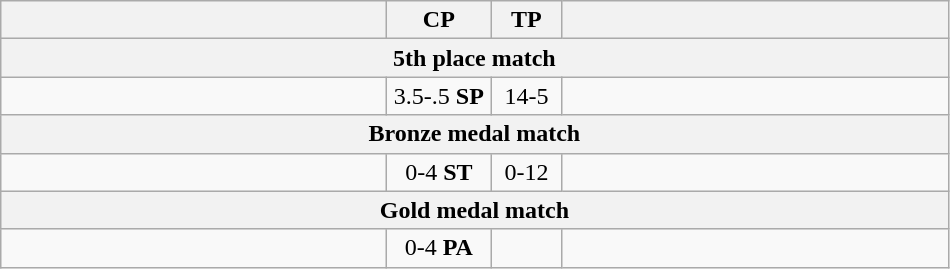<table class="wikitable" style="text-align: center;" |>
<tr>
<th width="250"></th>
<th width="62">CP</th>
<th width="40">TP</th>
<th width="250"></th>
</tr>
<tr>
<th colspan="5">5th place match</th>
</tr>
<tr>
<td style="text-align:left;"><strong></strong></td>
<td>3.5-.5 <strong>SP</strong></td>
<td>14-5</td>
<td style="text-align:left;"></td>
</tr>
<tr>
<th colspan="5">Bronze medal match</th>
</tr>
<tr>
<td style="text-align:left;"></td>
<td>0-4 <strong>ST</strong></td>
<td>0-12</td>
<td style="text-align:left;"><strong></strong></td>
</tr>
<tr>
<th colspan="5">Gold medal match</th>
</tr>
<tr>
<td style="text-align:left;"></td>
<td>0-4 <strong>PA</strong></td>
<td></td>
<td style="text-align:left;"><strong></strong></td>
</tr>
</table>
